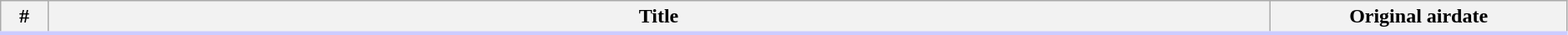<table class="wikitable" width="99%">
<tr style="border-bottom:3px solid #CCF">
<th width="3%">#</th>
<th>Title</th>
<th width="19%">Original airdate<br>
























</th>
</tr>
</table>
